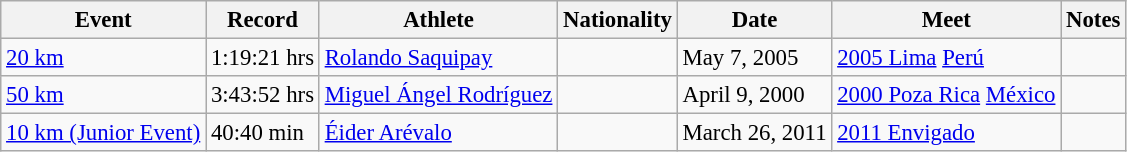<table class="wikitable sortable" style="font-size:95%">
<tr>
<th>Event</th>
<th>Record</th>
<th>Athlete</th>
<th>Nationality</th>
<th>Date</th>
<th>Meet</th>
<th>Notes</th>
</tr>
<tr>
<td><a href='#'>20 km</a></td>
<td>1:19:21 hrs</td>
<td><a href='#'>Rolando Saquipay</a></td>
<td></td>
<td>May 7, 2005</td>
<td><a href='#'>2005 Lima</a>  <a href='#'>Perú</a></td>
<td></td>
</tr>
<tr>
<td><a href='#'>50 km</a></td>
<td>3:43:52 hrs</td>
<td><a href='#'>Miguel Ángel Rodríguez</a></td>
<td></td>
<td>April 9, 2000</td>
<td><a href='#'>2000 Poza Rica</a>  <a href='#'>México</a></td>
<td></td>
</tr>
<tr>
<td><a href='#'>10 km (Junior Event)</a></td>
<td>40:40 min</td>
<td><a href='#'>Éider Arévalo</a></td>
<td></td>
<td>March 26, 2011</td>
<td><a href='#'>2011 Envigado</a> </td>
<td></td>
</tr>
</table>
